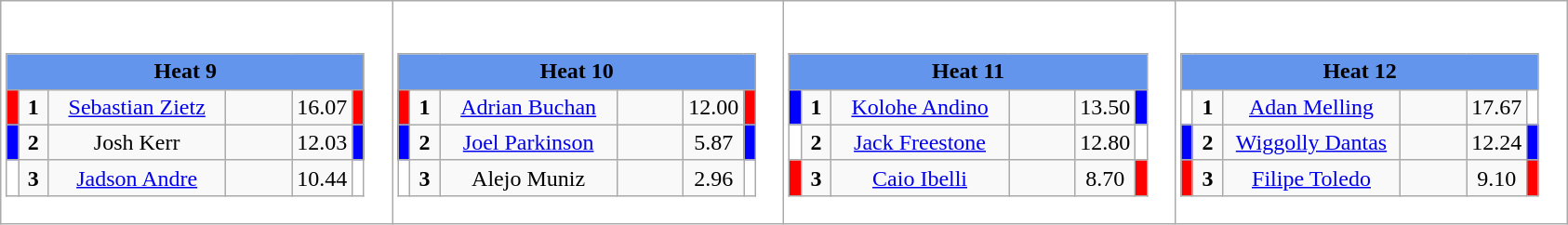<table class="wikitable" style="background:#fff;">
<tr>
<td><div><br><table class="wikitable">
<tr>
<td colspan="6"  style="text-align:center; background:#6495ed;"><strong>Heat 9</strong></td>
</tr>
<tr>
<td style="width:01px; background: #f00;"></td>
<td style="width:14px; text-align:center;"><strong>1</strong></td>
<td style="width:120px; text-align:center;"><a href='#'>Sebastian Zietz</a></td>
<td style="width:40px; text-align:center;"></td>
<td style="width:20px; text-align:center;">16.07</td>
<td style="width:01px; background: #f00;"></td>
</tr>
<tr>
<td style="width:01px; background: #00f;"></td>
<td style="width:14px; text-align:center;"><strong>2</strong></td>
<td style="width:120px; text-align:center;">Josh Kerr</td>
<td style="width:40px; text-align:center;"></td>
<td style="width:20px; text-align:center;">12.03</td>
<td style="width:01px; background: #00f;"></td>
</tr>
<tr>
<td style="width:01px; background: #fff;"></td>
<td style="width:14px; text-align:center;"><strong>3</strong></td>
<td style="width:120px; text-align:center;"><a href='#'>Jadson Andre</a></td>
<td style="width:40px; text-align:center;"></td>
<td style="width:20px; text-align:center;">10.44</td>
<td style="width:01px; background: #fff;"></td>
</tr>
</table>
</div></td>
<td><div><br><table class="wikitable">
<tr>
<td colspan="6"  style="text-align:center; background:#6495ed;"><strong>Heat 10</strong></td>
</tr>
<tr>
<td style="width:01px; background: #f00;"></td>
<td style="width:14px; text-align:center;"><strong>1</strong></td>
<td style="width:120px; text-align:center;"><a href='#'>Adrian Buchan</a></td>
<td style="width:40px; text-align:center;"></td>
<td style="width:20px; text-align:center;">12.00</td>
<td style="width:01px; background: #f00;"></td>
</tr>
<tr>
<td style="width:01px; background: #00f;"></td>
<td style="width:14px; text-align:center;"><strong>2</strong></td>
<td style="width:120px; text-align:center;"><a href='#'>Joel Parkinson</a></td>
<td style="width:40px; text-align:center;"></td>
<td style="width:20px; text-align:center;">5.87</td>
<td style="width:01px; background: #00f;"></td>
</tr>
<tr>
<td style="width:01px; background: #fff;"></td>
<td style="width:14px; text-align:center;"><strong>3</strong></td>
<td style="width:120px; text-align:center;">Alejo Muniz</td>
<td style="width:40px; text-align:center;"></td>
<td style="width:20px; text-align:center;">2.96</td>
<td style="width:01px; background: #fff;"></td>
</tr>
</table>
</div></td>
<td><div><br><table class="wikitable">
<tr>
<td colspan="6"  style="text-align:center; background:#6495ed;"><strong>Heat 11</strong></td>
</tr>
<tr>
<td style="width:01px; background: #00f;"></td>
<td style="width:14px; text-align:center;"><strong>1</strong></td>
<td style="width:120px; text-align:center;"><a href='#'>Kolohe Andino</a></td>
<td style="width:40px; text-align:center;"></td>
<td style="width:20px; text-align:center;">13.50</td>
<td style="width:01px; background: #00f;"></td>
</tr>
<tr>
<td style="width:01px; background: #fff;"></td>
<td style="width:14px; text-align:center;"><strong>2</strong></td>
<td style="width:120px; text-align:center;"><a href='#'>Jack Freestone</a></td>
<td style="width:40px; text-align:center;"></td>
<td style="width:20px; text-align:center;">12.80</td>
<td style="width:01px; background: #fff;"></td>
</tr>
<tr>
<td style="width:01px; background: #f00;"></td>
<td style="width:14px; text-align:center;"><strong>3</strong></td>
<td style="width:120px; text-align:center;"><a href='#'>Caio Ibelli</a></td>
<td style="width:40px; text-align:center;"></td>
<td style="width:20px; text-align:center;">8.70</td>
<td style="width:01px; background: #f00;"></td>
</tr>
</table>
</div></td>
<td><div><br><table class="wikitable">
<tr>
<td colspan="6"  style="text-align:center; background:#6495ed;"><strong>Heat 12</strong></td>
</tr>
<tr>
<td style="width:01px; background: #fff;"></td>
<td style="width:14px; text-align:center;"><strong>1</strong></td>
<td style="width:120px; text-align:center;"><a href='#'>Adan Melling</a></td>
<td style="width:40px; text-align:center;"></td>
<td style="width:20px; text-align:center;">17.67</td>
<td style="width:01px; background: #fff;"></td>
</tr>
<tr>
<td style="width:01px; background: #00f;"></td>
<td style="width:14px; text-align:center;"><strong>2</strong></td>
<td style="width:120px; text-align:center;"><a href='#'>Wiggolly Dantas</a></td>
<td style="width:40px; text-align:center;"></td>
<td style="width:20px; text-align:center;">12.24</td>
<td style="width:01px; background: #00f;"></td>
</tr>
<tr>
<td style="width:01px; background: #f00;"></td>
<td style="width:14px; text-align:center;"><strong>3</strong></td>
<td style="width:120px; text-align:center;"><a href='#'>Filipe Toledo</a></td>
<td style="width:40px; text-align:center;"></td>
<td style="width:20px; text-align:center;">9.10</td>
<td style="width:01px; background: #f00;"></td>
</tr>
</table>
</div></td>
</tr>
</table>
